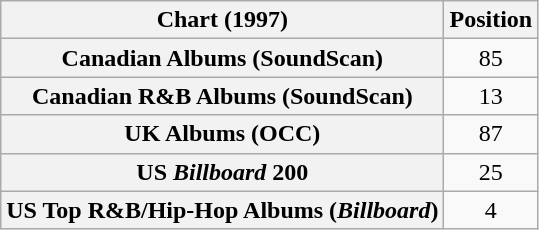<table class="wikitable sortable plainrowheaders" style="text-align:center;">
<tr>
<th scope="col">Chart (1997)</th>
<th scope="col">Position</th>
</tr>
<tr>
<th scope="row">Canadian Albums (SoundScan)</th>
<td>85</td>
</tr>
<tr>
<th scope="row">Canadian R&B Albums (SoundScan)</th>
<td>13</td>
</tr>
<tr>
<th scope="row">UK Albums (OCC)</th>
<td>87</td>
</tr>
<tr>
<th scope="row">US <em>Billboard</em> 200</th>
<td>25</td>
</tr>
<tr>
<th scope="row">US Top R&B/Hip-Hop Albums (<em>Billboard</em>)</th>
<td>4</td>
</tr>
</table>
